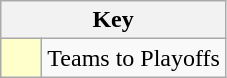<table class="wikitable" style="text-align: center;">
<tr>
<th colspan=2>Key</th>
</tr>
<tr>
<td style="background:#ffc; width:20px;"></td>
<td align=left>Teams to Playoffs</td>
</tr>
</table>
